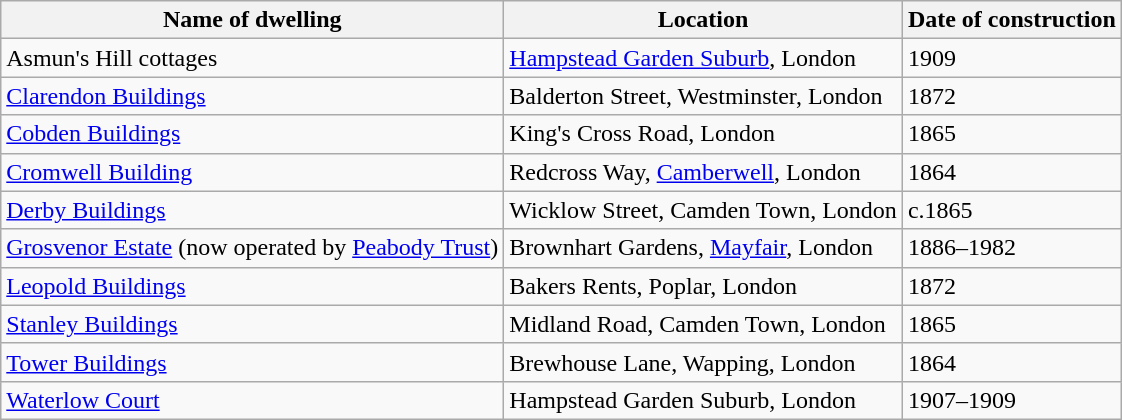<table class="wikitable sortable">
<tr>
<th>Name of dwelling</th>
<th>Location</th>
<th>Date of construction</th>
</tr>
<tr>
<td>Asmun's Hill cottages</td>
<td><a href='#'>Hampstead Garden Suburb</a>, London</td>
<td>1909</td>
</tr>
<tr>
<td><a href='#'>Clarendon Buildings</a></td>
<td>Balderton Street, Westminster, London</td>
<td>1872</td>
</tr>
<tr>
<td><a href='#'>Cobden Buildings</a></td>
<td>King's Cross Road, London</td>
<td>1865</td>
</tr>
<tr>
<td><a href='#'>Cromwell Building</a></td>
<td>Redcross Way, <a href='#'>Camberwell</a>, London</td>
<td>1864</td>
</tr>
<tr>
<td><a href='#'>Derby Buildings</a></td>
<td>Wicklow Street, Camden Town, London</td>
<td>c.1865</td>
</tr>
<tr>
<td><a href='#'>Grosvenor Estate</a> (now operated by <a href='#'>Peabody Trust</a>)</td>
<td>Brownhart Gardens, <a href='#'>Mayfair</a>, London</td>
<td>1886–1982</td>
</tr>
<tr>
<td><a href='#'>Leopold Buildings</a></td>
<td>Bakers Rents, Poplar, London</td>
<td>1872</td>
</tr>
<tr>
<td><a href='#'>Stanley Buildings</a></td>
<td>Midland Road, Camden Town, London</td>
<td>1865</td>
</tr>
<tr>
<td><a href='#'>Tower Buildings</a></td>
<td>Brewhouse Lane, Wapping, London</td>
<td>1864</td>
</tr>
<tr>
<td><a href='#'>Waterlow Court</a></td>
<td>Hampstead Garden Suburb, London</td>
<td>1907–1909</td>
</tr>
</table>
